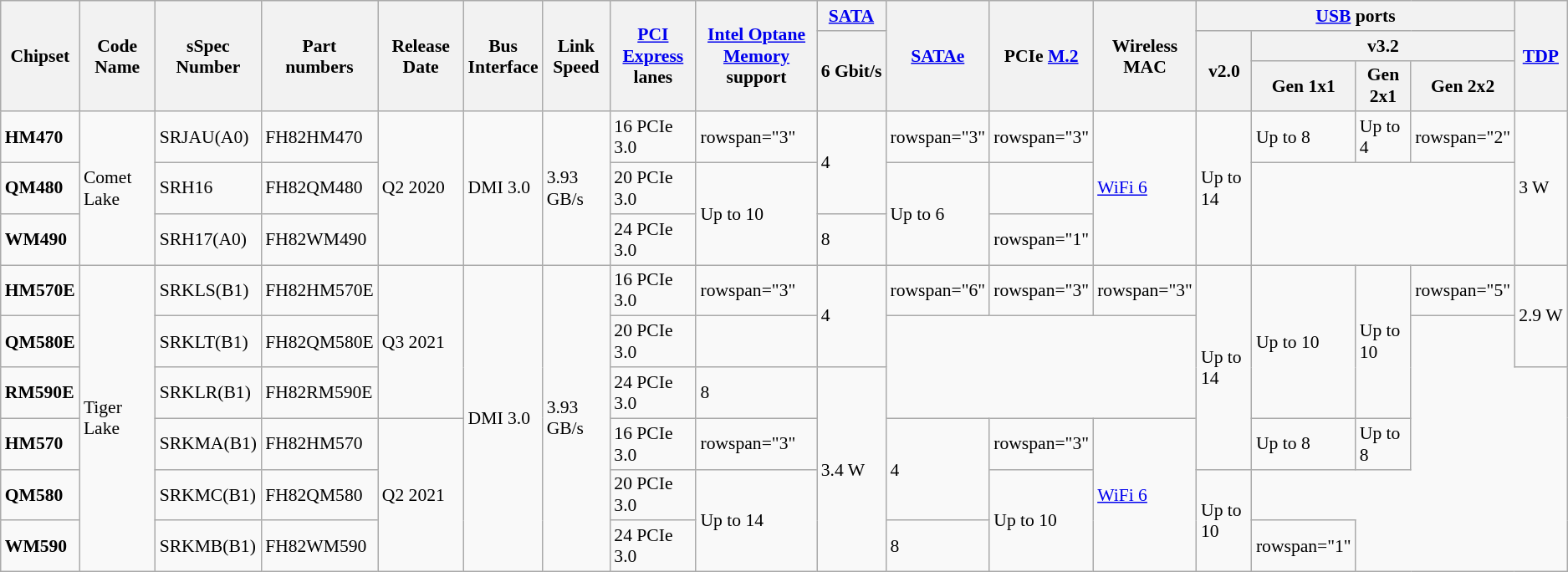<table class="wikitable" style="font-size: 90%;">
<tr>
<th rowspan="3">Chipset</th>
<th rowspan="3">Code<br>Name</th>
<th rowspan="3">sSpec<br>Number</th>
<th rowspan="3">Part<br>numbers</th>
<th rowspan="3">Release Date</th>
<th rowspan="3">Bus<br>Interface</th>
<th rowspan="3">Link<br>Speed</th>
<th rowspan="3"><a href='#'>PCI Express</a><br>lanes</th>
<th rowspan="3"><a href='#'>Intel Optane<br>Memory</a> support</th>
<th><a href='#'>SATA</a></th>
<th rowspan="3"><a href='#'>SATAe</a></th>
<th rowspan="3">PCIe <a href='#'>M.2</a></th>
<th rowspan="3">Wireless<br>MAC</th>
<th colspan="4"><a href='#'>USB</a> ports</th>
<th rowspan="3"><a href='#'>TDP</a></th>
</tr>
<tr>
<th rowspan="2">6 Gbit/s</th>
<th rowspan="2">v2.0</th>
<th colspan="3">v3.2</th>
</tr>
<tr>
<th>Gen 1x1</th>
<th>Gen 2x1</th>
<th>Gen 2x2</th>
</tr>
<tr>
<td><strong>HM470</strong></td>
<td rowspan="3">Comet Lake</td>
<td>SRJAU(A0)</td>
<td>FH82HM470</td>
<td rowspan="3">Q2 2020</td>
<td rowspan="3">DMI 3.0</td>
<td rowspan="3">3.93 GB/s</td>
<td>16 PCIe 3.0</td>
<td>rowspan="3" </td>
<td rowspan="2">4</td>
<td>rowspan="3" </td>
<td>rowspan="3" </td>
<td rowspan="3"><a href='#'>WiFi 6</a></td>
<td rowspan="3">Up to 14</td>
<td>Up to 8</td>
<td>Up to 4</td>
<td>rowspan="2" </td>
<td rowspan="3">3 W</td>
</tr>
<tr>
<td><strong>QM480</strong></td>
<td>SRH16</td>
<td>FH82QM480</td>
<td>20 PCIe 3.0</td>
<td rowspan="2">Up to 10</td>
<td rowspan="2">Up to 6</td>
</tr>
<tr>
<td><strong>WM490</strong></td>
<td>SRH17(A0)</td>
<td>FH82WM490</td>
<td rowspan="1">24 PCIe 3.0</td>
<td rowspan="1">8</td>
<td>rowspan="1" </td>
</tr>
<tr>
<td><strong>HM570E</strong></td>
<td rowspan="6">Tiger Lake</td>
<td>SRKLS(B1)</td>
<td>FH82HM570E</td>
<td rowspan="3">Q3 2021</td>
<td rowspan="6">DMI 3.0</td>
<td rowspan="6">3.93 GB/s</td>
<td>16 PCIe 3.0</td>
<td>rowspan="3" </td>
<td rowspan="2">4</td>
<td>rowspan="6" </td>
<td>rowspan="3" </td>
<td>rowspan="3" </td>
<td rowspan="4">Up to 14</td>
<td rowspan="3">Up to 10</td>
<td rowspan="3">Up to 10</td>
<td>rowspan="5" </td>
<td rowspan="2">2.9 W</td>
</tr>
<tr>
<td><strong>QM580E</strong></td>
<td>SRKLT(B1)</td>
<td>FH82QM580E</td>
<td>20 PCIe 3.0</td>
</tr>
<tr>
<td><strong>RM590E</strong></td>
<td>SRKLR(B1)</td>
<td>FH82RM590E</td>
<td>24 PCIe 3.0</td>
<td>8</td>
<td rowspan="4">3.4 W</td>
</tr>
<tr>
<td><strong>HM570</strong></td>
<td>SRKMA(B1)</td>
<td>FH82HM570</td>
<td rowspan="3">Q2 2021</td>
<td>16 PCIe 3.0</td>
<td>rowspan="3" </td>
<td rowspan="2">4</td>
<td>rowspan="3" </td>
<td rowspan="3"><a href='#'>WiFi 6</a></td>
<td>Up to 8</td>
<td>Up to 8</td>
</tr>
<tr>
<td><strong>QM580</strong></td>
<td>SRKMC(B1)</td>
<td>FH82QM580</td>
<td>20 PCIe 3.0</td>
<td rowspan="2">Up to 14</td>
<td rowspan="2">Up to 10</td>
<td rowspan="2">Up to 10</td>
</tr>
<tr>
<td><strong>WM590</strong></td>
<td>SRKMB(B1)</td>
<td>FH82WM590</td>
<td>24 PCIe 3.0</td>
<td rowspan="1">8</td>
<td>rowspan="1" </td>
</tr>
</table>
